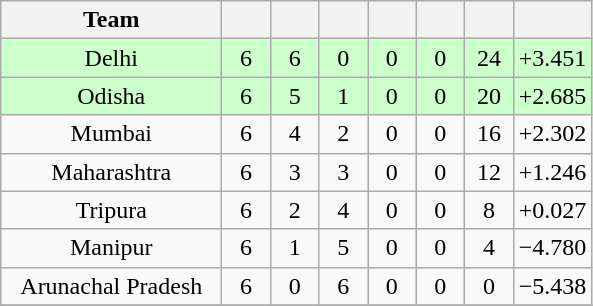<table class="wikitable" style="text-align:center">
<tr>
<th style="width:140px;">Team</th>
<th style="width:25px;"></th>
<th style="width:25px;"></th>
<th style="width:25px;"></th>
<th style="width:25px;"></th>
<th style="width:25px;"></th>
<th style="width:25px;"></th>
<th style="width:40px;"></th>
</tr>
<tr style="background:#cfc;">
<td>Delhi</td>
<td>6</td>
<td>6</td>
<td>0</td>
<td>0</td>
<td>0</td>
<td>24</td>
<td>+3.451</td>
</tr>
<tr style="background:#cfc;">
<td>Odisha</td>
<td>6</td>
<td>5</td>
<td>1</td>
<td>0</td>
<td>0</td>
<td>20</td>
<td>+2.685</td>
</tr>
<tr>
<td>Mumbai</td>
<td>6</td>
<td>4</td>
<td>2</td>
<td>0</td>
<td>0</td>
<td>16</td>
<td>+2.302</td>
</tr>
<tr>
<td>Maharashtra</td>
<td>6</td>
<td>3</td>
<td>3</td>
<td>0</td>
<td>0</td>
<td>12</td>
<td>+1.246</td>
</tr>
<tr>
<td>Tripura</td>
<td>6</td>
<td>2</td>
<td>4</td>
<td>0</td>
<td>0</td>
<td>8</td>
<td>+0.027</td>
</tr>
<tr>
<td>Manipur</td>
<td>6</td>
<td>1</td>
<td>5</td>
<td>0</td>
<td>0</td>
<td>4</td>
<td>−4.780</td>
</tr>
<tr>
<td>Arunachal Pradesh</td>
<td>6</td>
<td>0</td>
<td>6</td>
<td>0</td>
<td>0</td>
<td>0</td>
<td>−5.438</td>
</tr>
<tr>
</tr>
</table>
